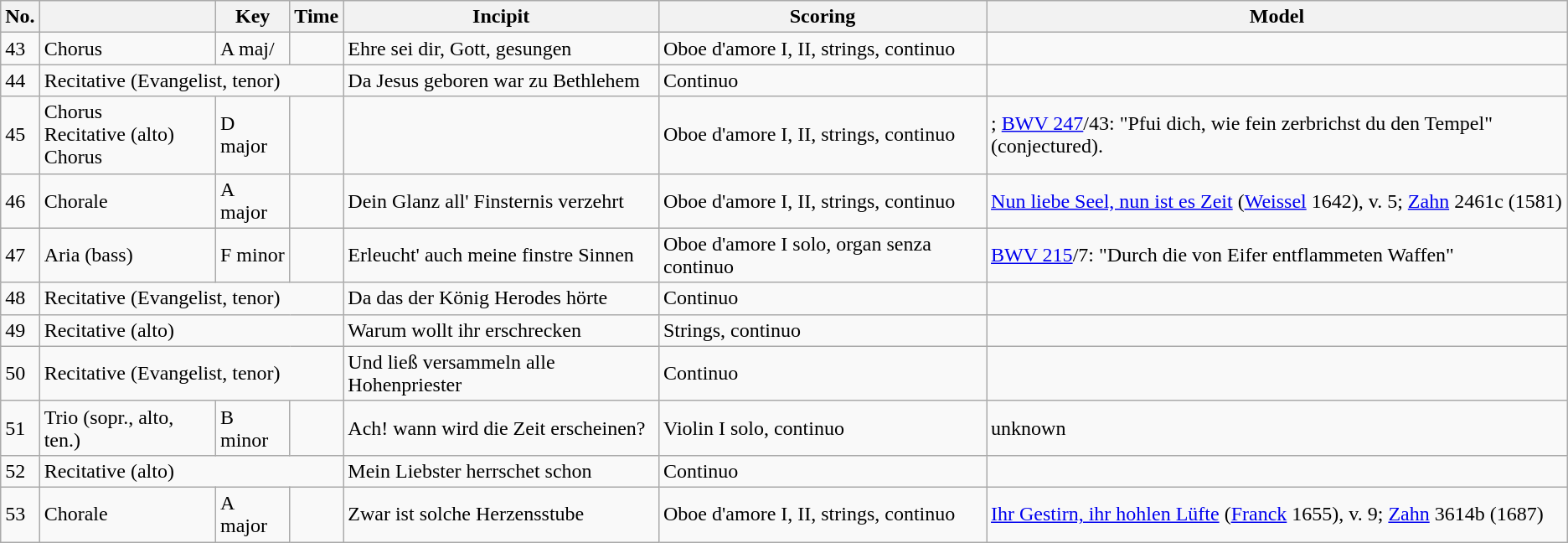<table class="wikitable">
<tr>
<th>No.</th>
<th> </th>
<th>Key</th>
<th>Time</th>
<th>Incipit</th>
<th>Scoring</th>
<th>Model</th>
</tr>
<tr>
<td>43</td>
<td>Chorus</td>
<td>A maj/</td>
<td></td>
<td>Ehre sei dir, Gott, gesungen</td>
<td>Oboe d'amore I, II, strings, continuo</td>
<td></td>
</tr>
<tr>
<td>44</td>
<td colspan=3>Recitative (Evangelist, tenor)</td>
<td>Da Jesus geboren war zu Bethlehem</td>
<td>Continuo</td>
<td></td>
</tr>
<tr>
<td>45</td>
<td>Chorus<br>Recitative (alto)<br>Chorus</td>
<td>D major</td>
<td></td>
<td><br><br></td>
<td>Oboe d'amore I, II, strings, continuo</td>
<td>; <a href='#'>BWV 247</a>/43: "Pfui dich, wie fein zerbrichst du den Tempel" (conjectured).</td>
</tr>
<tr>
<td>46</td>
<td>Chorale</td>
<td>A major</td>
<td></td>
<td>Dein Glanz all' Finsternis verzehrt</td>
<td>Oboe d'amore I, II, strings, continuo</td>
<td><a href='#'>Nun liebe Seel, nun ist es Zeit</a> (<a href='#'>Weissel</a> 1642), v. 5; <a href='#'>Zahn</a> 2461c (1581)</td>
</tr>
<tr>
<td>47</td>
<td>Aria (bass)</td>
<td>F minor</td>
<td></td>
<td>Erleucht' auch meine finstre Sinnen</td>
<td>Oboe d'amore I solo, organ senza continuo</td>
<td><a href='#'>BWV 215</a>/7: "Durch die von Eifer entflammeten Waffen"</td>
</tr>
<tr>
<td>48</td>
<td colspan=3>Recitative (Evangelist, tenor)</td>
<td>Da das der König Herodes hörte</td>
<td>Continuo</td>
<td></td>
</tr>
<tr>
<td>49</td>
<td colspan=3>Recitative (alto)</td>
<td>Warum wollt ihr erschrecken</td>
<td>Strings, continuo</td>
<td> </td>
</tr>
<tr>
<td>50</td>
<td colspan=3>Recitative (Evangelist, tenor)</td>
<td>Und ließ versammeln alle Hohenpriester</td>
<td>Continuo</td>
<td></td>
</tr>
<tr>
<td>51</td>
<td>Trio (sopr., alto, ten.)</td>
<td>B minor</td>
<td></td>
<td>Ach! wann wird die Zeit erscheinen?</td>
<td>Violin I solo, continuo</td>
<td>unknown</td>
</tr>
<tr>
<td>52</td>
<td colspan=3>Recitative (alto)</td>
<td>Mein Liebster herrschet schon</td>
<td>Continuo</td>
<td> </td>
</tr>
<tr>
<td>53</td>
<td>Chorale</td>
<td>A major</td>
<td></td>
<td>Zwar ist solche Herzensstube</td>
<td>Oboe d'amore I, II, strings, continuo</td>
<td><a href='#'>Ihr Gestirn, ihr hohlen Lüfte</a> (<a href='#'>Franck</a> 1655), v. 9; <a href='#'>Zahn</a> 3614b (1687)</td>
</tr>
</table>
